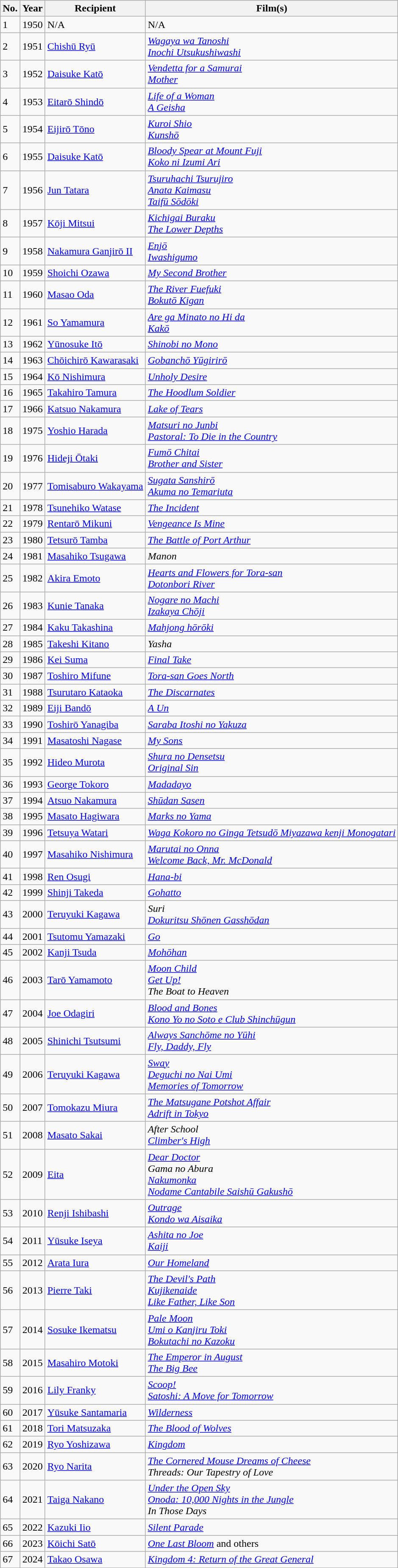<table class="wikitable">
<tr>
<th>No.</th>
<th>Year</th>
<th>Recipient</th>
<th>Film(s)</th>
</tr>
<tr>
<td>1</td>
<td>1950</td>
<td>N/A</td>
<td>N/A</td>
</tr>
<tr>
<td>2</td>
<td>1951</td>
<td><a href='#'>Chishū Ryū</a></td>
<td><em><a href='#'>Wagaya wa Tanoshi</a></em><br><em><a href='#'>Inochi Utsukushiwashi</a></em></td>
</tr>
<tr>
<td>3</td>
<td>1952</td>
<td><a href='#'>Daisuke Katō</a></td>
<td><em><a href='#'>Vendetta for a Samurai</a></em><br><em><a href='#'>Mother</a></em></td>
</tr>
<tr>
<td>4</td>
<td>1953</td>
<td><a href='#'>Eitarō Shindō</a></td>
<td><em><a href='#'>Life of a Woman</a></em><br><em><a href='#'>A Geisha</a></em></td>
</tr>
<tr>
<td>5</td>
<td>1954</td>
<td><a href='#'>Eijirō Tōno</a></td>
<td><em><a href='#'>Kuroi Shio</a></em><br><em><a href='#'>Kunshō</a></em></td>
</tr>
<tr>
<td>6</td>
<td>1955</td>
<td><a href='#'>Daisuke Katō</a></td>
<td><em><a href='#'>Bloody Spear at Mount Fuji</a></em><br><em><a href='#'>Koko ni Izumi Ari</a></em></td>
</tr>
<tr>
<td>7</td>
<td>1956</td>
<td><a href='#'>Jun Tatara</a></td>
<td><em><a href='#'>Tsuruhachi Tsurujiro</a></em><br><em><a href='#'>Anata Kaimasu</a></em><br><em><a href='#'>Taifū Sōdōki</a></em></td>
</tr>
<tr>
<td>8</td>
<td>1957</td>
<td><a href='#'>Kōji Mitsui</a></td>
<td><em><a href='#'>Kichigai Buraku</a></em><br><em><a href='#'>The Lower Depths</a></em></td>
</tr>
<tr>
<td>9</td>
<td>1958</td>
<td><a href='#'>Nakamura Ganjirō II</a></td>
<td><em><a href='#'>Enjō</a></em><br><em><a href='#'>Iwashigumo</a></em></td>
</tr>
<tr>
<td>10</td>
<td>1959</td>
<td><a href='#'>Shoichi Ozawa</a></td>
<td><em><a href='#'>My Second Brother</a></em></td>
</tr>
<tr>
<td>11</td>
<td>1960</td>
<td><a href='#'>Masao Oda</a></td>
<td><em><a href='#'>The River Fuefuki</a></em><br><em><a href='#'>Bokutō Kigan</a></em></td>
</tr>
<tr>
<td>12</td>
<td>1961</td>
<td><a href='#'>So Yamamura</a></td>
<td><em><a href='#'>Are ga Minato no Hi da</a></em><br><em><a href='#'>Kakō</a></em></td>
</tr>
<tr>
<td>13</td>
<td>1962</td>
<td><a href='#'>Yūnosuke Itō</a></td>
<td><em><a href='#'>Shinobi no Mono</a></em></td>
</tr>
<tr>
<td>14</td>
<td>1963</td>
<td><a href='#'>Chōichirō Kawarasaki</a></td>
<td><em><a href='#'>Gobanchō Yūgirirō</a></em></td>
</tr>
<tr>
<td>15</td>
<td>1964</td>
<td><a href='#'>Kō Nishimura</a></td>
<td><em><a href='#'>Unholy Desire</a></em></td>
</tr>
<tr>
<td>16</td>
<td>1965</td>
<td><a href='#'>Takahiro Tamura</a></td>
<td><em><a href='#'>The Hoodlum Soldier</a></em></td>
</tr>
<tr>
<td>17</td>
<td>1966</td>
<td><a href='#'>Katsuo Nakamura</a></td>
<td><em><a href='#'>Lake of Tears</a></em></td>
</tr>
<tr>
<td>18</td>
<td>1975</td>
<td><a href='#'>Yoshio Harada</a></td>
<td><em><a href='#'>Matsuri no Junbi</a></em><br><em><a href='#'>Pastoral: To Die in the Country</a></em></td>
</tr>
<tr>
<td>19</td>
<td>1976</td>
<td><a href='#'>Hideji Ōtaki</a></td>
<td><em><a href='#'>Fumō Chitai</a></em><br><em><a href='#'>Brother and Sister</a></em></td>
</tr>
<tr>
<td>20</td>
<td>1977</td>
<td><a href='#'>Tomisaburo Wakayama</a></td>
<td><em><a href='#'>Sugata Sanshirō</a></em><br><em><a href='#'>Akuma no Temariuta</a></em></td>
</tr>
<tr>
<td>21</td>
<td>1978</td>
<td><a href='#'>Tsunehiko Watase</a></td>
<td><em><a href='#'>The Incident</a></em></td>
</tr>
<tr>
<td>22</td>
<td>1979</td>
<td><a href='#'>Rentarō Mikuni</a></td>
<td><em><a href='#'>Vengeance Is Mine</a></em></td>
</tr>
<tr>
<td>23</td>
<td>1980</td>
<td><a href='#'>Tetsurō Tamba</a></td>
<td><em><a href='#'>The Battle of Port Arthur</a></em></td>
</tr>
<tr>
<td>24</td>
<td>1981</td>
<td><a href='#'>Masahiko Tsugawa</a></td>
<td><em>Manon</em></td>
</tr>
<tr>
<td>25</td>
<td>1982</td>
<td><a href='#'>Akira Emoto</a></td>
<td><em><a href='#'>Hearts and Flowers for Tora-san</a></em><br><em><a href='#'>Dotonbori River</a></em></td>
</tr>
<tr>
<td>26</td>
<td>1983</td>
<td><a href='#'>Kunie Tanaka</a></td>
<td><em><a href='#'>Nogare no Machi</a></em><br><em><a href='#'>Izakaya Chōji</a></em></td>
</tr>
<tr>
<td>27</td>
<td>1984</td>
<td><a href='#'>Kaku Takashina</a></td>
<td><em><a href='#'>Mahjong hōrōki</a></em></td>
</tr>
<tr>
<td>28</td>
<td>1985</td>
<td><a href='#'>Takeshi Kitano</a></td>
<td><em>Yasha</em></td>
</tr>
<tr>
<td>29</td>
<td>1986</td>
<td><a href='#'>Kei Suma</a></td>
<td><em><a href='#'>Final Take</a></em></td>
</tr>
<tr>
<td>30</td>
<td>1987</td>
<td><a href='#'>Toshiro Mifune</a></td>
<td><em><a href='#'>Tora-san Goes North</a></em></td>
</tr>
<tr>
<td>31</td>
<td>1988</td>
<td><a href='#'>Tsurutaro Kataoka</a></td>
<td><em><a href='#'>The Discarnates</a></em></td>
</tr>
<tr>
<td>32</td>
<td>1989</td>
<td><a href='#'>Eiji Bandō</a></td>
<td><em><a href='#'>A Un</a></em></td>
</tr>
<tr>
<td>33</td>
<td>1990</td>
<td><a href='#'>Toshirō Yanagiba</a></td>
<td><em><a href='#'>Saraba Itoshi no Yakuza</a></em></td>
</tr>
<tr>
<td>34</td>
<td>1991</td>
<td><a href='#'>Masatoshi Nagase</a></td>
<td><em><a href='#'>My Sons</a></em></td>
</tr>
<tr>
<td>35</td>
<td>1992</td>
<td><a href='#'>Hideo Murota</a></td>
<td><em><a href='#'>Shura no Densetsu</a></em><br><em><a href='#'>Original Sin</a></em></td>
</tr>
<tr>
<td>36</td>
<td>1993</td>
<td><a href='#'>George Tokoro</a></td>
<td><em><a href='#'>Madadayo</a></em></td>
</tr>
<tr>
<td>37</td>
<td>1994</td>
<td><a href='#'>Atsuo Nakamura</a></td>
<td><em><a href='#'>Shūdan Sasen</a></em></td>
</tr>
<tr>
<td>38</td>
<td>1995</td>
<td><a href='#'>Masato Hagiwara</a></td>
<td><em><a href='#'>Marks no Yama</a></em></td>
</tr>
<tr>
<td>39</td>
<td>1996</td>
<td><a href='#'>Tetsuya Watari</a></td>
<td><em><a href='#'>Waga Kokoro no Ginga Tetsudō Miyazawa kenji Monogatari</a></em></td>
</tr>
<tr>
<td>40</td>
<td>1997</td>
<td><a href='#'>Masahiko Nishimura</a></td>
<td><em><a href='#'>Marutai no Onna</a></em><br><em><a href='#'>Welcome Back, Mr. McDonald</a></em></td>
</tr>
<tr>
<td>41</td>
<td>1998</td>
<td><a href='#'>Ren Osugi</a></td>
<td><em><a href='#'>Hana-bi</a></em></td>
</tr>
<tr>
<td>42</td>
<td>1999</td>
<td><a href='#'>Shinji Takeda</a></td>
<td><em><a href='#'>Gohatto</a></em></td>
</tr>
<tr>
<td>43</td>
<td>2000</td>
<td><a href='#'>Teruyuki Kagawa</a></td>
<td><em>Suri</em><br><em><a href='#'>Dokuritsu Shōnen Gasshōdan</a></em></td>
</tr>
<tr>
<td>44</td>
<td>2001</td>
<td><a href='#'>Tsutomu Yamazaki</a></td>
<td><em><a href='#'>Go</a></em></td>
</tr>
<tr>
<td>45</td>
<td>2002</td>
<td><a href='#'>Kanji Tsuda</a></td>
<td><em><a href='#'>Mohōhan</a></em></td>
</tr>
<tr>
<td>46</td>
<td>2003</td>
<td><a href='#'>Tarō Yamamoto</a></td>
<td><em><a href='#'>Moon Child</a></em><br><em><a href='#'>Get Up!</a></em><br><em>The Boat to Heaven</em></td>
</tr>
<tr>
<td>47</td>
<td>2004</td>
<td><a href='#'>Joe Odagiri</a></td>
<td><em><a href='#'>Blood and Bones</a></em><br><em><a href='#'>Kono Yo no Soto e Club Shinchūgun</a></em></td>
</tr>
<tr>
<td>48</td>
<td>2005</td>
<td><a href='#'>Shinichi Tsutsumi</a></td>
<td><em><a href='#'>Always Sanchōme no Yūhi</a></em><br><em><a href='#'>Fly, Daddy, Fly</a></em></td>
</tr>
<tr>
<td>49</td>
<td>2006</td>
<td><a href='#'>Teruyuki Kagawa</a></td>
<td><em><a href='#'>Sway</a></em><br><em><a href='#'>Deguchi no Nai Umi</a></em><br><em><a href='#'>Memories of Tomorrow</a></em></td>
</tr>
<tr>
<td>50</td>
<td>2007</td>
<td><a href='#'>Tomokazu Miura</a></td>
<td><em><a href='#'>The Matsugane Potshot Affair</a></em><br><em><a href='#'>Adrift in Tokyo</a></em></td>
</tr>
<tr>
<td>51</td>
<td>2008</td>
<td><a href='#'>Masato Sakai</a></td>
<td><em>After School</em><br><em><a href='#'>Climber's High</a></em></td>
</tr>
<tr>
<td>52</td>
<td>2009</td>
<td><a href='#'>Eita</a></td>
<td><em><a href='#'>Dear Doctor</a></em><br><em>Gama no Abura</em><br><em><a href='#'>Nakumonka</a></em><br><em><a href='#'>Nodame Cantabile Saishū Gakushō</a></em></td>
</tr>
<tr>
<td>53</td>
<td>2010</td>
<td><a href='#'>Renji Ishibashi</a></td>
<td><em><a href='#'>Outrage</a></em><br><em><a href='#'>Kondo wa Aisaika</a></em></td>
</tr>
<tr>
<td>54</td>
<td>2011</td>
<td><a href='#'>Yūsuke Iseya</a></td>
<td><em><a href='#'>Ashita no Joe</a></em><br><em><a href='#'>Kaiji</a></em></td>
</tr>
<tr>
<td>55</td>
<td>2012</td>
<td><a href='#'>Arata Iura</a></td>
<td><em><a href='#'>Our Homeland</a></em></td>
</tr>
<tr>
<td>56</td>
<td>2013</td>
<td><a href='#'>Pierre Taki</a></td>
<td><em><a href='#'>The Devil's Path</a></em><br><em><a href='#'>Kujikenaide</a></em><br><em><a href='#'>Like Father, Like Son</a></em></td>
</tr>
<tr>
<td>57</td>
<td>2014</td>
<td><a href='#'>Sosuke Ikematsu</a></td>
<td><em><a href='#'>Pale Moon</a></em><br><em><a href='#'>Umi o Kanjiru Toki</a></em><br><em><a href='#'>Bokutachi no Kazoku</a></em></td>
</tr>
<tr>
<td>58</td>
<td>2015</td>
<td><a href='#'>Masahiro Motoki</a></td>
<td><em><a href='#'>The Emperor in August</a></em><br><em><a href='#'>The Big Bee</a></em></td>
</tr>
<tr>
<td>59</td>
<td>2016</td>
<td><a href='#'>Lily Franky</a></td>
<td><em><a href='#'>Scoop!</a></em><br><em><a href='#'>Satoshi: A Move for Tomorrow</a></em></td>
</tr>
<tr>
<td>60</td>
<td>2017</td>
<td><a href='#'>Yūsuke Santamaria</a></td>
<td><em><a href='#'>Wilderness</a></em></td>
</tr>
<tr>
<td>61</td>
<td>2018</td>
<td><a href='#'>Tori Matsuzaka</a></td>
<td><em><a href='#'>The Blood of Wolves</a></em></td>
</tr>
<tr>
<td>62</td>
<td>2019</td>
<td><a href='#'>Ryo Yoshizawa</a></td>
<td><em><a href='#'>Kingdom</a></em></td>
</tr>
<tr>
<td>63</td>
<td>2020</td>
<td><a href='#'>Ryo Narita</a></td>
<td><em><a href='#'>The Cornered Mouse Dreams of Cheese</a></em><br><em>Threads: Our Tapestry of Love</em></td>
</tr>
<tr>
<td>64</td>
<td>2021</td>
<td><a href='#'>Taiga Nakano</a></td>
<td><em><a href='#'>Under the Open Sky</a></em><br><em><a href='#'>Onoda: 10,000 Nights in the Jungle</a></em><br><em>In Those Days</em></td>
</tr>
<tr>
<td>65</td>
<td>2022</td>
<td><a href='#'>Kazuki Iio</a></td>
<td><em><a href='#'>Silent Parade</a></em></td>
</tr>
<tr>
<td>66</td>
<td>2023</td>
<td><a href='#'>Kōichi Satō</a></td>
<td><em><a href='#'>One Last Bloom</a></em> and others</td>
</tr>
<tr>
<td>67</td>
<td>2024</td>
<td><a href='#'>Takao Osawa</a></td>
<td><em><a href='#'>Kingdom 4: Return of the Great General</a></em></td>
</tr>
<tr>
</tr>
</table>
